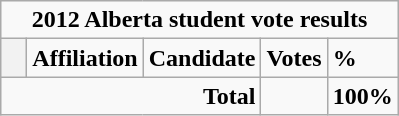<table class="wikitable">
<tr>
<td colspan="5" align=center><strong>2012 Alberta student vote results</strong></td>
</tr>
<tr>
<th style="width: 10px;"></th>
<td><strong>Affiliation</strong></td>
<td><strong>Candidate</strong></td>
<td><strong>Votes</strong></td>
<td><strong>%</strong><br>



</td>
</tr>
<tr>
<td colspan="3" align="right"><strong>Total</strong></td>
<td></td>
<td><strong>100%</strong></td>
</tr>
</table>
